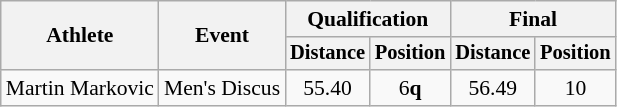<table class=wikitable style="font-size:90%">
<tr>
<th rowspan="2">Athlete</th>
<th rowspan="2">Event</th>
<th colspan="2">Qualification</th>
<th colspan="2">Final</th>
</tr>
<tr style="font-size:95%">
<th>Distance</th>
<th>Position</th>
<th>Distance</th>
<th>Position</th>
</tr>
<tr align=center>
<td align=left>Martin Markovic</td>
<td align=left>Men's Discus</td>
<td>55.40</td>
<td>6<strong>q</strong></td>
<td>56.49</td>
<td>10</td>
</tr>
</table>
